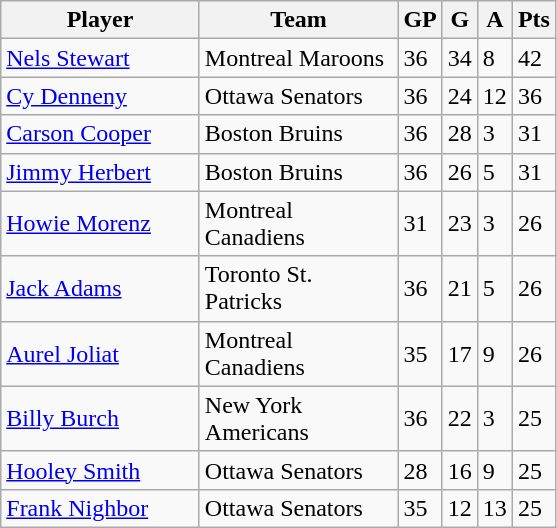<table class="wikitable">
<tr>
<th bgcolor="#DDDDFF" width="125">Player</th>
<th bgcolor="#DDDDFF" width="125">Team</th>
<th bgcolor="#DDDDFF" width="5">GP</th>
<th bgcolor="#DDDDFF" width="5">G</th>
<th bgcolor="#DDDDFF" width="5">A</th>
<th bgcolor="#DDDDFF" width="5">Pts</th>
</tr>
<tr>
<td><a href='#'>Nels Stewart</a></td>
<td>Montreal Maroons</td>
<td>36</td>
<td>34</td>
<td>8</td>
<td>42</td>
</tr>
<tr>
<td><a href='#'>Cy Denneny</a></td>
<td>Ottawa Senators</td>
<td>36</td>
<td>24</td>
<td>12</td>
<td>36</td>
</tr>
<tr>
<td><a href='#'>Carson Cooper</a></td>
<td>Boston Bruins</td>
<td>36</td>
<td>28</td>
<td>3</td>
<td>31</td>
</tr>
<tr>
<td><a href='#'>Jimmy Herbert</a></td>
<td>Boston Bruins</td>
<td>36</td>
<td>26</td>
<td>5</td>
<td>31</td>
</tr>
<tr>
<td><a href='#'>Howie Morenz</a></td>
<td>Montreal Canadiens</td>
<td>31</td>
<td>23</td>
<td>3</td>
<td>26</td>
</tr>
<tr>
<td><a href='#'>Jack Adams</a></td>
<td>Toronto St. Patricks</td>
<td>36</td>
<td>21</td>
<td>5</td>
<td>26</td>
</tr>
<tr>
<td><a href='#'>Aurel Joliat</a></td>
<td>Montreal Canadiens</td>
<td>35</td>
<td>17</td>
<td>9</td>
<td>26</td>
</tr>
<tr>
<td><a href='#'>Billy Burch</a></td>
<td>New York Americans</td>
<td>36</td>
<td>22</td>
<td>3</td>
<td>25</td>
</tr>
<tr>
<td><a href='#'>Hooley Smith</a></td>
<td>Ottawa Senators</td>
<td>28</td>
<td>16</td>
<td>9</td>
<td>25</td>
</tr>
<tr>
<td><a href='#'>Frank Nighbor</a></td>
<td>Ottawa Senators</td>
<td>35</td>
<td>12</td>
<td>13</td>
<td>25</td>
</tr>
</table>
